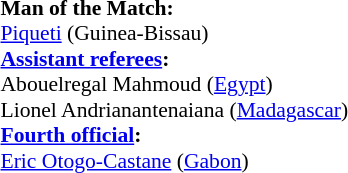<table width=50% style="font-size:90%">
<tr>
<td><br><strong>Man of the Match:</strong>
<br><a href='#'>Piqueti</a> (Guinea-Bissau)<br><strong><a href='#'>Assistant referees</a>:</strong>
<br>Abouelregal Mahmoud (<a href='#'>Egypt</a>)
<br>Lionel Andrianantenaiana (<a href='#'>Madagascar</a>)<br>
<strong><a href='#'>Fourth official</a>:</strong>
<br><a href='#'>Eric Otogo-Castane</a> (<a href='#'>Gabon</a>)</td>
</tr>
</table>
